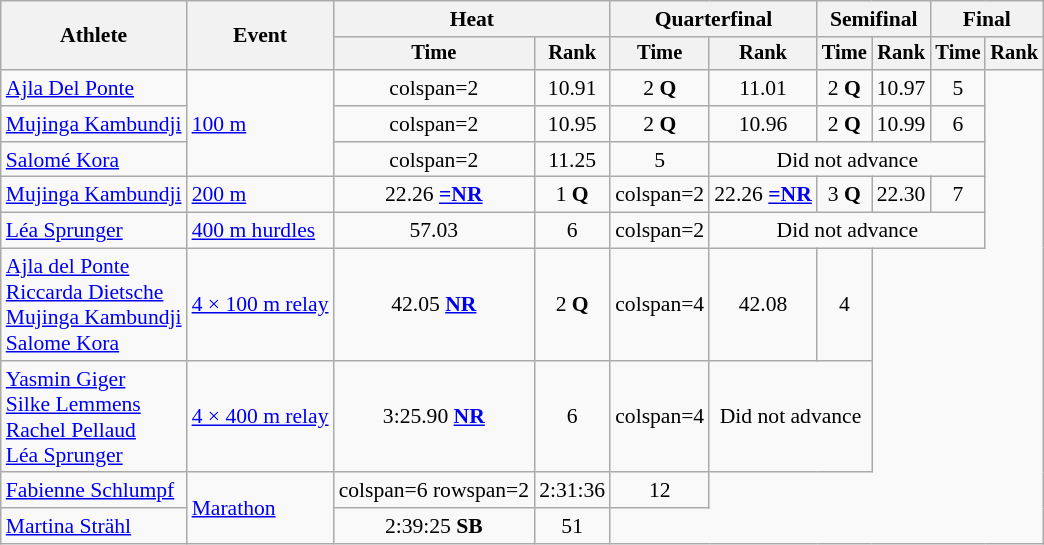<table class=wikitable style=font-size:90%;text-align:center>
<tr>
<th rowspan=2>Athlete</th>
<th rowspan=2>Event</th>
<th colspan=2>Heat</th>
<th colspan=2>Quarterfinal</th>
<th colspan=2>Semifinal</th>
<th colspan=2>Final</th>
</tr>
<tr style=font-size:95%>
<th>Time</th>
<th>Rank</th>
<th>Time</th>
<th>Rank</th>
<th>Time</th>
<th>Rank</th>
<th>Time</th>
<th>Rank</th>
</tr>
<tr>
<td align=left><a href='#'>Ajla Del Ponte</a></td>
<td align=left rowspan=3><a href='#'>100 m</a></td>
<td>colspan=2 </td>
<td>10.91</td>
<td>2 <strong>Q</strong></td>
<td>11.01</td>
<td>2 <strong>Q</strong></td>
<td>10.97</td>
<td>5</td>
</tr>
<tr>
<td align=left><a href='#'>Mujinga Kambundji</a></td>
<td>colspan=2 </td>
<td>10.95</td>
<td>2 <strong>Q</strong></td>
<td>10.96</td>
<td>2 <strong>Q</strong></td>
<td>10.99</td>
<td>6</td>
</tr>
<tr>
<td align=left><a href='#'>Salomé Kora</a></td>
<td>colspan=2 </td>
<td>11.25</td>
<td>5</td>
<td colspan=4>Did not advance</td>
</tr>
<tr>
<td align=left><a href='#'>Mujinga Kambundji</a></td>
<td align=left><a href='#'>200 m</a></td>
<td>22.26 <strong><a href='#'>=NR</a></strong></td>
<td>1 <strong>Q</strong></td>
<td>colspan=2 </td>
<td>22.26 <strong><a href='#'>=NR</a></strong></td>
<td>3 <strong>Q</strong></td>
<td>22.30</td>
<td>7</td>
</tr>
<tr>
<td align=left><a href='#'>Léa Sprunger</a></td>
<td align=left><a href='#'>400 m hurdles</a></td>
<td>57.03</td>
<td>6</td>
<td>colspan=2 </td>
<td colspan=4>Did not advance</td>
</tr>
<tr>
<td align=left><a href='#'>Ajla del Ponte</a><br><a href='#'>Riccarda Dietsche</a><br><a href='#'>Mujinga Kambundji</a><br><a href='#'>Salome Kora</a></td>
<td align=left><a href='#'>4 × 100 m relay</a></td>
<td>42.05 <strong><a href='#'>NR</a></strong></td>
<td>2 <strong>Q</strong></td>
<td>colspan=4 </td>
<td>42.08</td>
<td>4</td>
</tr>
<tr>
<td align=left><a href='#'>Yasmin Giger</a><br><a href='#'>Silke Lemmens</a><br><a href='#'>Rachel Pellaud</a><br><a href='#'>Léa Sprunger</a></td>
<td align=left><a href='#'>4 × 400 m relay</a></td>
<td>3:25.90 <strong><a href='#'>NR</a></strong></td>
<td>6</td>
<td>colspan=4 </td>
<td colspan=2>Did not advance</td>
</tr>
<tr>
<td align=left><a href='#'>Fabienne Schlumpf</a></td>
<td align=left rowspan=2><a href='#'>Marathon</a></td>
<td>colspan=6 rowspan=2 </td>
<td>2:31:36</td>
<td>12</td>
</tr>
<tr>
<td align=left><a href='#'>Martina Strähl</a></td>
<td>2:39:25 <strong>SB</strong></td>
<td>51</td>
</tr>
</table>
